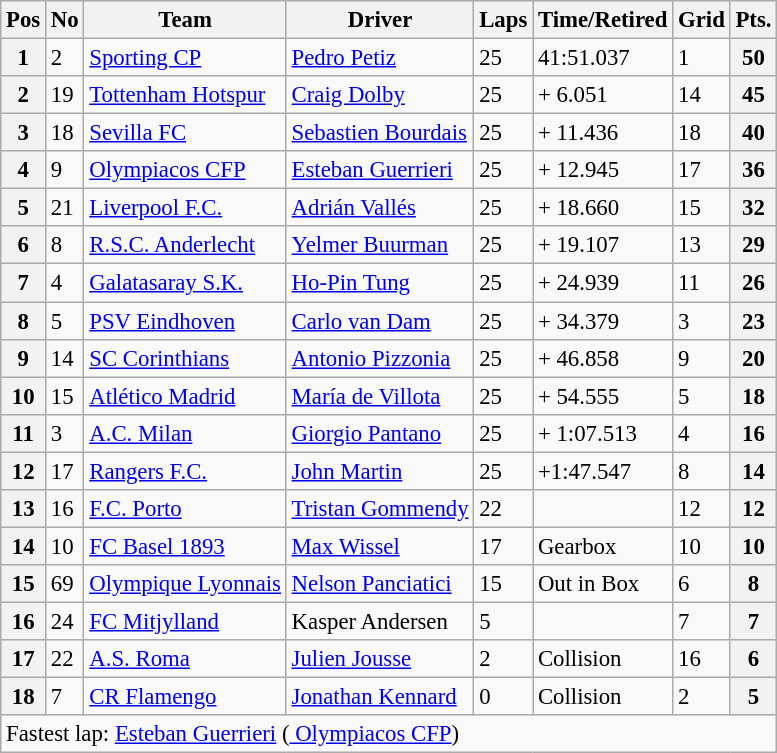<table class="wikitable" style="font-size: 95%">
<tr>
<th>Pos</th>
<th>No</th>
<th>Team</th>
<th>Driver</th>
<th>Laps</th>
<th>Time/Retired</th>
<th>Grid</th>
<th>Pts.</th>
</tr>
<tr>
<th>1</th>
<td>2</td>
<td> <a href='#'> Sporting CP</a></td>
<td> <a href='#'>Pedro Petiz</a></td>
<td>25</td>
<td>41:51.037</td>
<td>1</td>
<th>50</th>
</tr>
<tr>
<th>2</th>
<td>19</td>
<td> <a href='#'> Tottenham Hotspur</a></td>
<td> <a href='#'>Craig Dolby</a></td>
<td>25</td>
<td>+ 6.051</td>
<td>14</td>
<th>45</th>
</tr>
<tr>
<th>3</th>
<td>18</td>
<td> <a href='#'> Sevilla FC</a></td>
<td> <a href='#'>Sebastien Bourdais</a></td>
<td>25</td>
<td>+ 11.436</td>
<td>18</td>
<th>40</th>
</tr>
<tr>
<th>4</th>
<td>9</td>
<td> <a href='#'> Olympiacos CFP</a></td>
<td> <a href='#'>Esteban Guerrieri</a></td>
<td>25</td>
<td>+ 12.945</td>
<td>17</td>
<th>36</th>
</tr>
<tr>
<th>5</th>
<td>21</td>
<td> <a href='#'> Liverpool F.C.</a></td>
<td> <a href='#'>Adrián Vallés</a></td>
<td>25</td>
<td>+ 18.660</td>
<td>15</td>
<th>32</th>
</tr>
<tr>
<th>6</th>
<td>8</td>
<td> <a href='#'> R.S.C. Anderlecht</a></td>
<td> <a href='#'>Yelmer Buurman</a></td>
<td>25</td>
<td>+ 19.107</td>
<td>13</td>
<th>29</th>
</tr>
<tr>
<th>7</th>
<td>4</td>
<td> <a href='#'> Galatasaray S.K.</a></td>
<td> <a href='#'>Ho-Pin Tung</a></td>
<td>25</td>
<td>+ 24.939</td>
<td>11</td>
<th>26</th>
</tr>
<tr>
<th>8</th>
<td>5</td>
<td> <a href='#'> PSV Eindhoven</a></td>
<td> <a href='#'>Carlo van Dam</a></td>
<td>25</td>
<td>+ 34.379</td>
<td>3</td>
<th>23</th>
</tr>
<tr>
<th>9</th>
<td>14</td>
<td> <a href='#'> SC Corinthians</a></td>
<td> <a href='#'>Antonio Pizzonia</a></td>
<td>25</td>
<td>+ 46.858</td>
<td>9</td>
<th>20</th>
</tr>
<tr>
<th>10</th>
<td>15</td>
<td> <a href='#'> Atlético Madrid</a></td>
<td> <a href='#'>María de Villota</a></td>
<td>25</td>
<td>+ 54.555</td>
<td>5</td>
<th>18</th>
</tr>
<tr>
<th>11</th>
<td>3</td>
<td> <a href='#'> A.C. Milan</a></td>
<td> <a href='#'>Giorgio Pantano</a></td>
<td>25</td>
<td>+ 1:07.513</td>
<td>4</td>
<th>16</th>
</tr>
<tr>
<th>12</th>
<td>17</td>
<td> <a href='#'> Rangers F.C.</a></td>
<td> <a href='#'> John Martin</a></td>
<td>25</td>
<td>+1:47.547</td>
<td>8</td>
<th>14</th>
</tr>
<tr>
<th>13</th>
<td>16</td>
<td> <a href='#'> F.C. Porto</a></td>
<td> <a href='#'>Tristan Gommendy</a></td>
<td>22</td>
<td></td>
<td>12</td>
<th>12</th>
</tr>
<tr>
<th>14</th>
<td>10</td>
<td> <a href='#'> FC Basel 1893</a></td>
<td> <a href='#'>Max Wissel</a></td>
<td>17</td>
<td>Gearbox</td>
<td>10</td>
<th>10</th>
</tr>
<tr>
<th>15</th>
<td>69</td>
<td> <a href='#'> Olympique Lyonnais</a></td>
<td> <a href='#'>Nelson Panciatici</a></td>
<td>15</td>
<td>Out in Box</td>
<td>6</td>
<th>8</th>
</tr>
<tr>
<th>16</th>
<td>24</td>
<td> <a href='#'> FC Mitjylland</a></td>
<td> Kasper Andersen</td>
<td>5</td>
<td></td>
<td>7</td>
<th>7</th>
</tr>
<tr>
<th>17</th>
<td>22</td>
<td> <a href='#'> A.S. Roma</a></td>
<td> <a href='#'>Julien Jousse</a></td>
<td>2</td>
<td>Collision</td>
<td>16</td>
<th>6</th>
</tr>
<tr>
<th>18</th>
<td>7</td>
<td> <a href='#'> CR Flamengo</a></td>
<td> <a href='#'>Jonathan Kennard</a></td>
<td>0</td>
<td>Collision</td>
<td>2</td>
<th>5</th>
</tr>
<tr>
<td colspan=8>Fastest lap: <a href='#'>Esteban Guerrieri</a> (<a href='#'> Olympiacos CFP</a>)</td>
</tr>
</table>
